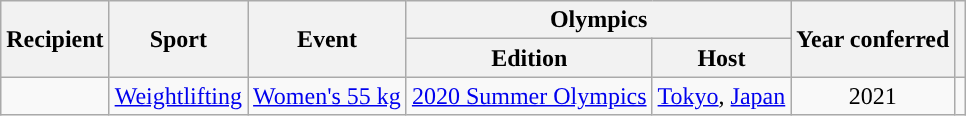<table class="wikitable sortable" style="text-align: left; width=100%;">
<tr>
<th rowspan=2>Recipient</th>
<th rowspan=2>Sport</th>
<th rowspan=2>Event</th>
<th colspan=2>Olympics</th>
<th rowspan=2>Year conferred</th>
<th class="unsortable" rowspan=2></th>
</tr>
<tr>
<th>Edition</th>
<th>Host</th>
</tr>
<tr>
<td></td>
<td><a href='#'>Weightlifting</a></td>
<td><a href='#'>Women's 55 kg</a></td>
<td align=center><a href='#'>2020 Summer Olympics</a></td>
<td><a href='#'>Tokyo</a>, <a href='#'>Japan</a></td>
<td align=center>2021</td>
<td align=center></td>
</tr>
</table>
